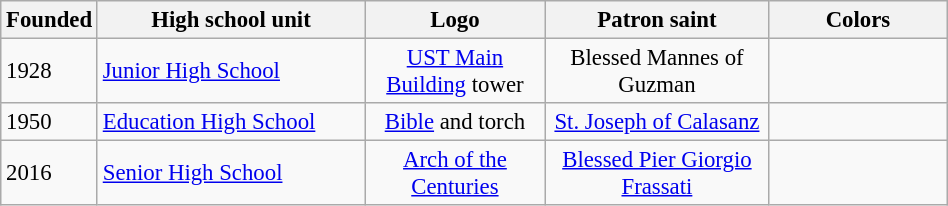<table class="wikitable" width="50%" style="font-size: 95%">
<tr>
<th width=5%>Founded</th>
<th width=30%>High school unit</th>
<th width=20%>Logo</th>
<th width=25%>Patron saint</th>
<th width=20%>Colors</th>
</tr>
<tr>
<td>1928</td>
<td><a href='#'>Junior High School</a></td>
<td align="center"><a href='#'>UST Main Building</a> tower</td>
<td align="center">Blessed Mannes of Guzman</td>
<td></td>
</tr>
<tr>
<td>1950</td>
<td><a href='#'>Education High School</a></td>
<td align="center"><a href='#'>Bible</a> and torch</td>
<td align="center"><a href='#'>St. Joseph of Calasanz</a></td>
<td></td>
</tr>
<tr>
<td>2016</td>
<td><a href='#'>Senior High School</a></td>
<td align="center"><a href='#'>Arch of the Centuries</a></td>
<td align="center"><a href='#'>Blessed Pier Giorgio Frassati</a></td>
<td></td>
</tr>
</table>
